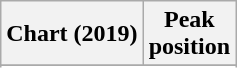<table class="wikitable plainrowheaders" style="text-align:center">
<tr>
<th scope="col">Chart (2019)</th>
<th scope="col">Peak<br>position</th>
</tr>
<tr>
</tr>
<tr>
</tr>
<tr>
</tr>
<tr>
</tr>
</table>
